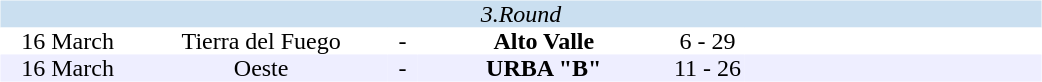<table width=700>
<tr>
<td width=700 valign="top"><br><table border=0 cellspacing=0 cellpadding=0 style="font-size: 100%; border-collapse: collapse;" width=100%>
<tr bgcolor="#CADFF0">
<td style="font-size:100%"; align="center" colspan="6"><em>3.Round</em></td>
</tr>
<tr align=center bgcolor=#FFFFFF>
<td width=90>16 March</td>
<td width=170>Tierra del Fuego</td>
<td width=20>-</td>
<td width=170><strong>Alto Valle</strong></td>
<td width=50>6 - 29</td>
<td width=200></td>
</tr>
<tr align=center bgcolor=#EEEEFF>
<td width=90>16 March</td>
<td width=170>Oeste</td>
<td width=20>-</td>
<td width=170><strong>URBA "B"</strong></td>
<td width=50>11 - 26</td>
<td width=200></td>
</tr>
</table>
</td>
</tr>
</table>
